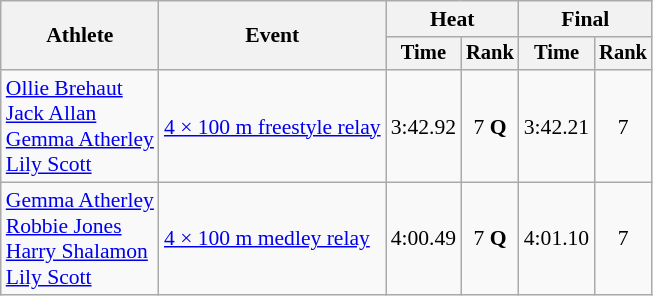<table class=wikitable style=font-size:90%>
<tr>
<th rowspan=2>Athlete</th>
<th rowspan=2>Event</th>
<th colspan=2>Heat</th>
<th colspan=2>Final</th>
</tr>
<tr style=font-size:95%>
<th>Time</th>
<th>Rank</th>
<th>Time</th>
<th>Rank</th>
</tr>
<tr align=center>
<td align=left><a href='#'>Ollie Brehaut</a><br><a href='#'>Jack Allan</a><br><a href='#'>Gemma Atherley</a><br><a href='#'>Lily Scott</a></td>
<td align=left><a href='#'>4 × 100 m freestyle relay</a></td>
<td>3:42.92</td>
<td>7 <strong>Q</strong></td>
<td>3:42.21</td>
<td>7</td>
</tr>
<tr align=center>
<td align=left><a href='#'>Gemma Atherley</a><br><a href='#'>Robbie Jones</a><br><a href='#'>Harry Shalamon</a><br><a href='#'>Lily Scott</a></td>
<td align=left><a href='#'>4 × 100 m medley relay</a></td>
<td>4:00.49</td>
<td>7 <strong>Q</strong></td>
<td>4:01.10</td>
<td>7</td>
</tr>
</table>
